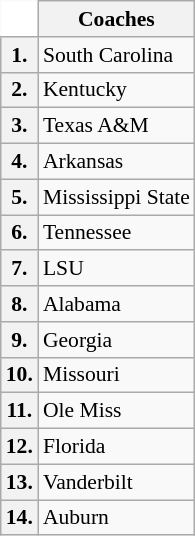<table class="wikitable" style="white-space:nowrap; font-size:90%;">
<tr>
<td ! colspan=1 style="background:white; border-top-style:hidden; border-left-style:hidden;"></td>
<th>Coaches</th>
</tr>
<tr>
<th>1.</th>
<td>South Carolina</td>
</tr>
<tr>
<th>2.</th>
<td>Kentucky</td>
</tr>
<tr>
<th>3.</th>
<td>Texas A&M</td>
</tr>
<tr>
<th>4.</th>
<td>Arkansas</td>
</tr>
<tr>
<th>5.</th>
<td>Mississippi State</td>
</tr>
<tr>
<th>6.</th>
<td>Tennessee</td>
</tr>
<tr>
<th>7.</th>
<td>LSU</td>
</tr>
<tr>
<th>8.</th>
<td>Alabama</td>
</tr>
<tr>
<th>9.</th>
<td>Georgia</td>
</tr>
<tr>
<th>10.</th>
<td>Missouri</td>
</tr>
<tr>
<th>11.</th>
<td>Ole Miss</td>
</tr>
<tr>
<th>12.</th>
<td>Florida</td>
</tr>
<tr>
<th>13.</th>
<td>Vanderbilt</td>
</tr>
<tr>
<th>14.</th>
<td>Auburn</td>
</tr>
</table>
